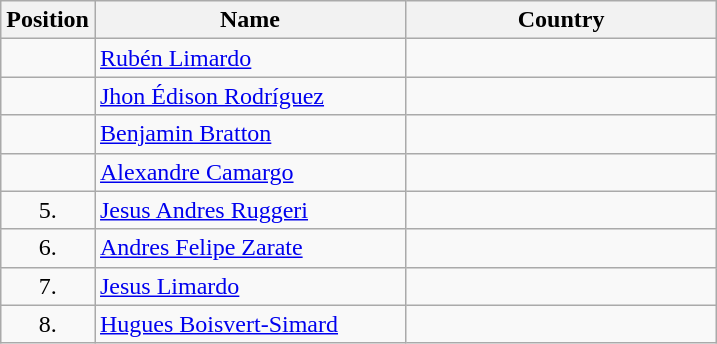<table class="wikitable">
<tr>
<th width="20">Position</th>
<th width="200">Name</th>
<th width="200">Country</th>
</tr>
<tr>
<td align="center"></td>
<td><a href='#'>Rubén Limardo</a></td>
<td></td>
</tr>
<tr>
<td align="center"></td>
<td><a href='#'>Jhon Édison Rodríguez</a></td>
<td></td>
</tr>
<tr>
<td align="center"></td>
<td><a href='#'>Benjamin Bratton</a></td>
<td></td>
</tr>
<tr>
<td align="center"></td>
<td><a href='#'>Alexandre Camargo</a></td>
<td></td>
</tr>
<tr>
<td align="center">5.</td>
<td><a href='#'>Jesus Andres Ruggeri</a></td>
<td></td>
</tr>
<tr>
<td align="center">6.</td>
<td><a href='#'>Andres Felipe Zarate</a></td>
<td></td>
</tr>
<tr>
<td align="center">7.</td>
<td><a href='#'>Jesus Limardo</a></td>
<td></td>
</tr>
<tr>
<td align="center">8.</td>
<td><a href='#'>Hugues Boisvert-Simard</a></td>
<td></td>
</tr>
</table>
